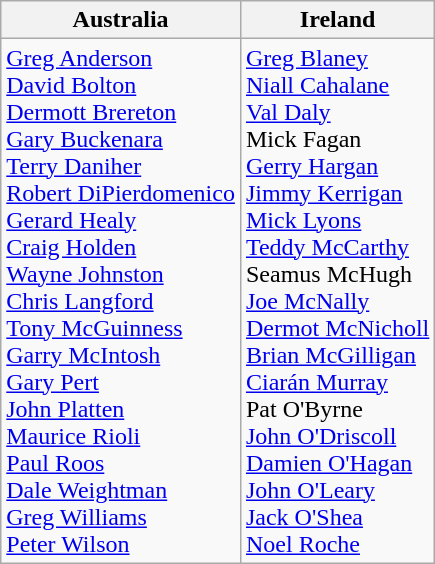<table class="wikitable">
<tr>
<th>Australia</th>
<th>Ireland</th>
</tr>
<tr>
<td><a href='#'>Greg Anderson</a> <br> <a href='#'>David Bolton</a> <br> <a href='#'>Dermott Brereton</a> <br> <a href='#'>Gary Buckenara</a> <br> <a href='#'>Terry Daniher</a> <br> <a href='#'>Robert DiPierdomenico</a> <br> <a href='#'>Gerard Healy</a> <br> <a href='#'>Craig Holden</a> <br> <a href='#'>Wayne Johnston</a> <br> <a href='#'>Chris Langford</a> <br> <a href='#'>Tony McGuinness</a> <br> <a href='#'>Garry McIntosh</a> <br> <a href='#'>Gary Pert</a> <br> <a href='#'>John Platten</a> <br> <a href='#'>Maurice Rioli</a> <br> <a href='#'>Paul Roos</a> <br> <a href='#'>Dale Weightman</a> <br> <a href='#'>Greg Williams</a> <br> <a href='#'>Peter Wilson</a> <br></td>
<td><a href='#'>Greg Blaney</a> <br> <a href='#'>Niall Cahalane</a> <br> <a href='#'>Val Daly</a> <br> Mick Fagan <br> <a href='#'>Gerry Hargan</a> <br> <a href='#'>Jimmy Kerrigan</a> <br> <a href='#'>Mick Lyons</a> <br> <a href='#'>Teddy McCarthy</a> <br> Seamus McHugh <br> <a href='#'>Joe McNally</a> <br> <a href='#'>Dermot McNicholl</a> <br> <a href='#'>Brian McGilligan</a> <br> <a href='#'>Ciarán Murray</a> <br> Pat O'Byrne <br> <a href='#'>John O'Driscoll</a> <br> <a href='#'>Damien O'Hagan</a> <br> <a href='#'>John O'Leary</a> <br> <a href='#'>Jack O'Shea</a> <br> <a href='#'>Noel Roche</a></td>
</tr>
</table>
